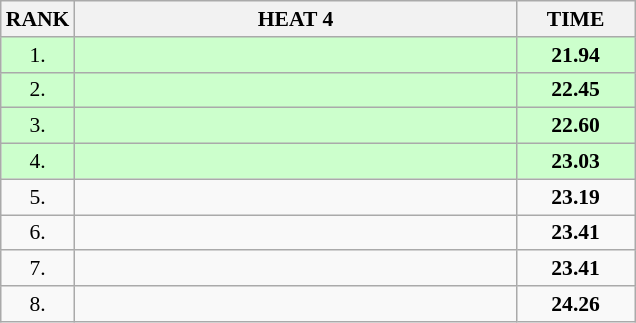<table class="wikitable" style="border-collapse: collapse; font-size: 90%;">
<tr>
<th>RANK</th>
<th style="width: 20em">HEAT 4</th>
<th style="width: 5em">TIME</th>
</tr>
<tr style="background:#ccffcc;">
<td align="center">1.</td>
<td></td>
<td align="center"><strong>21.94</strong></td>
</tr>
<tr style="background:#ccffcc;">
<td align="center">2.</td>
<td></td>
<td align="center"><strong>22.45</strong></td>
</tr>
<tr style="background:#ccffcc;">
<td align="center">3.</td>
<td></td>
<td align="center"><strong>22.60</strong></td>
</tr>
<tr style="background:#ccffcc;">
<td align="center">4.</td>
<td></td>
<td align="center"><strong>23.03</strong></td>
</tr>
<tr>
<td align="center">5.</td>
<td></td>
<td align="center"><strong>23.19</strong></td>
</tr>
<tr>
<td align="center">6.</td>
<td></td>
<td align="center"><strong>23.41</strong></td>
</tr>
<tr>
<td align="center">7.</td>
<td></td>
<td align="center"><strong>23.41</strong></td>
</tr>
<tr>
<td align="center">8.</td>
<td></td>
<td align="center"><strong>24.26</strong></td>
</tr>
</table>
